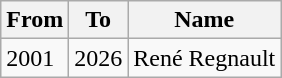<table class="wikitable">
<tr>
<th>From</th>
<th>To</th>
<th>Name</th>
</tr>
<tr>
<td>2001</td>
<td>2026</td>
<td>René Regnault</td>
</tr>
</table>
